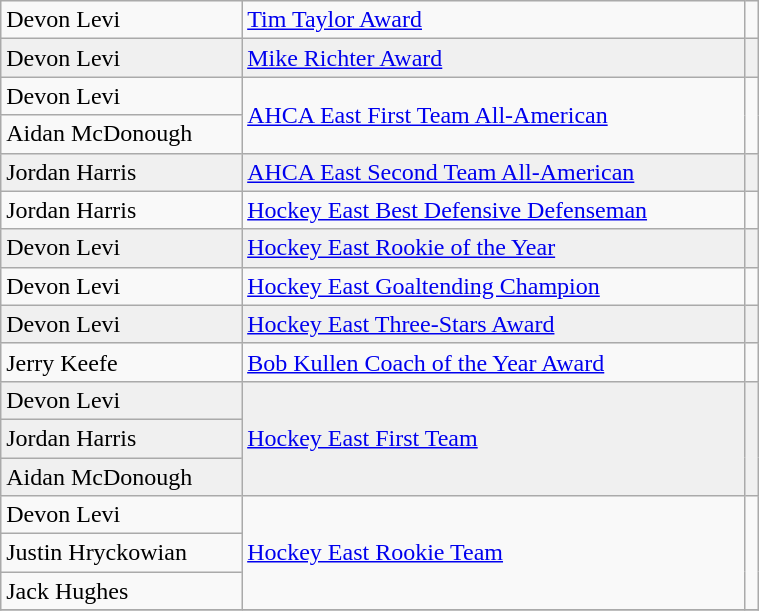<table class="wikitable" width=40%>
<tr>
<td>Devon Levi</td>
<td rowspan=1><a href='#'>Tim Taylor Award</a></td>
<td rowspan=1></td>
</tr>
<tr bgcolor=f0f0f0>
<td>Devon Levi</td>
<td rowspan=1><a href='#'>Mike Richter Award</a></td>
<td rowspan=1></td>
</tr>
<tr>
<td>Devon Levi</td>
<td rowspan=2><a href='#'>AHCA East First Team All-American</a></td>
<td rowspan=2></td>
</tr>
<tr>
<td>Aidan McDonough</td>
</tr>
<tr bgcolor=f0f0f0>
<td>Jordan Harris</td>
<td rowspan=1><a href='#'>AHCA East Second Team All-American</a></td>
<td rowspan=1></td>
</tr>
<tr>
<td>Jordan Harris</td>
<td rowspan=1><a href='#'>Hockey East Best Defensive Defenseman</a></td>
<td rowspan=1></td>
</tr>
<tr bgcolor=f0f0f0>
<td>Devon Levi</td>
<td rowspan=1><a href='#'>Hockey East Rookie of the Year</a></td>
<td rowspan=1></td>
</tr>
<tr>
<td>Devon Levi</td>
<td rowspan=1><a href='#'>Hockey East Goaltending Champion</a></td>
<td rowspan=1></td>
</tr>
<tr bgcolor=f0f0f0>
<td>Devon Levi</td>
<td rowspan=1><a href='#'>Hockey East Three-Stars Award</a></td>
<td rowspan=1></td>
</tr>
<tr>
<td>Jerry Keefe</td>
<td rowspan=1><a href='#'>Bob Kullen Coach of the Year Award</a></td>
<td rowspan=1></td>
</tr>
<tr bgcolor=f0f0f0>
<td>Devon Levi</td>
<td rowspan=3><a href='#'>Hockey East First Team</a></td>
<td rowspan=3></td>
</tr>
<tr bgcolor=f0f0f0>
<td>Jordan Harris</td>
</tr>
<tr bgcolor=f0f0f0>
<td>Aidan McDonough</td>
</tr>
<tr>
<td>Devon Levi</td>
<td rowspan=3><a href='#'>Hockey East Rookie Team</a></td>
<td rowspan=3></td>
</tr>
<tr>
<td>Justin Hryckowian</td>
</tr>
<tr>
<td>Jack Hughes</td>
</tr>
<tr>
</tr>
</table>
